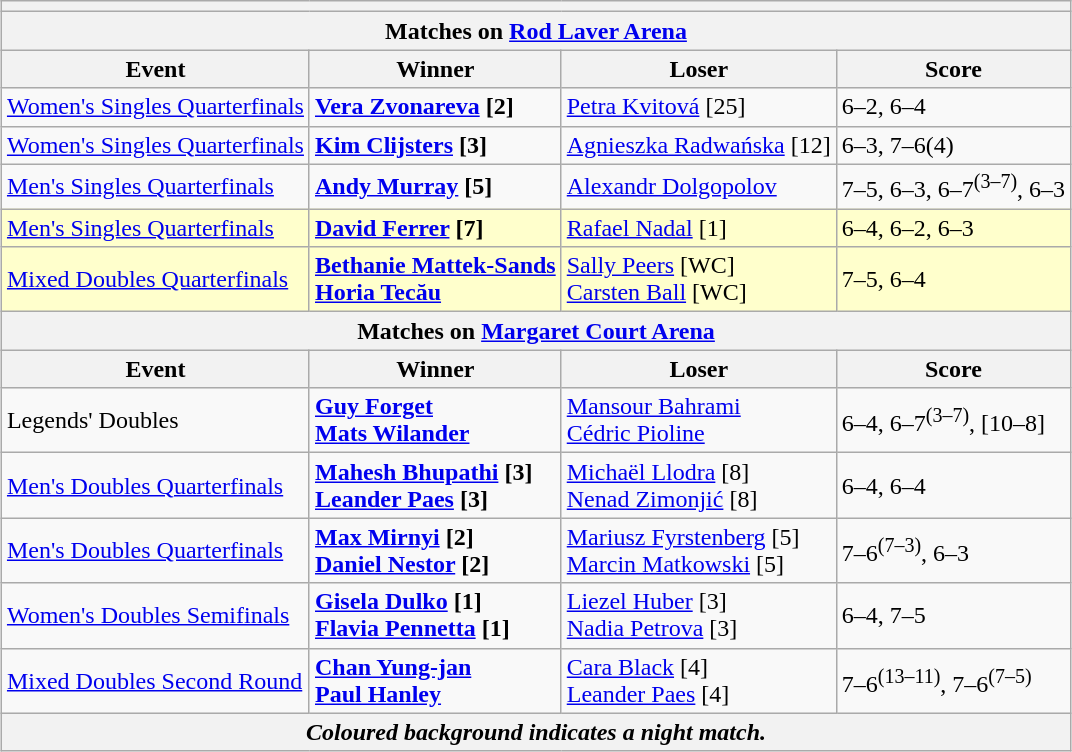<table class="wikitable collapsible" style="margin:1em auto;">
<tr>
<th colspan=4></th>
</tr>
<tr>
<th colspan=4><strong>Matches on <a href='#'>Rod Laver Arena</a></strong></th>
</tr>
<tr>
<th>Event</th>
<th>Winner</th>
<th>Loser</th>
<th>Score</th>
</tr>
<tr align=left>
<td><a href='#'>Women's Singles Quarterfinals</a></td>
<td> <strong><a href='#'>Vera Zvonareva</a> [2]</strong></td>
<td> <a href='#'>Petra Kvitová</a> [25]</td>
<td>6–2, 6–4</td>
</tr>
<tr align=left>
<td><a href='#'>Women's Singles Quarterfinals</a></td>
<td> <strong><a href='#'>Kim Clijsters</a> [3]</strong></td>
<td> <a href='#'>Agnieszka Radwańska</a> [12]</td>
<td>6–3, 7–6(4)</td>
</tr>
<tr align=left>
<td><a href='#'>Men's Singles Quarterfinals</a></td>
<td><strong> <a href='#'>Andy Murray</a> [5]</strong></td>
<td> <a href='#'>Alexandr Dolgopolov</a></td>
<td>7–5, 6–3, 6–7<sup>(3–7)</sup>, 6–3</td>
</tr>
<tr style="text-align:left; background:#ffc;">
<td><a href='#'>Men's Singles Quarterfinals</a></td>
<td><strong> <a href='#'>David Ferrer</a> [7]</strong></td>
<td> <a href='#'>Rafael Nadal</a> [1]</td>
<td>6–4, 6–2, 6–3</td>
</tr>
<tr style="text-align:left; background:#ffc;">
<td><a href='#'>Mixed Doubles Quarterfinals</a></td>
<td><strong> <a href='#'>Bethanie Mattek-Sands</a> <br>  <a href='#'>Horia Tecău</a></strong></td>
<td> <a href='#'>Sally Peers</a> [WC] <br>  <a href='#'>Carsten Ball</a> [WC]</td>
<td>7–5, 6–4</td>
</tr>
<tr>
<th colspan=4><strong>Matches on <a href='#'>Margaret Court Arena</a></strong></th>
</tr>
<tr>
<th>Event</th>
<th>Winner</th>
<th>Loser</th>
<th>Score</th>
</tr>
<tr align=left>
<td>Legends' Doubles</td>
<td> <strong><a href='#'>Guy Forget</a> <br>  <a href='#'>Mats Wilander</a></strong></td>
<td> <a href='#'>Mansour Bahrami</a> <br>  <a href='#'>Cédric Pioline</a></td>
<td>6–4, 6–7<sup>(3–7)</sup>, [10–8]</td>
</tr>
<tr align=left>
<td><a href='#'>Men's Doubles Quarterfinals</a></td>
<td> <strong><a href='#'>Mahesh Bhupathi</a> [3] <br>  <a href='#'>Leander Paes</a> [3]</strong></td>
<td> <a href='#'>Michaël Llodra</a> [8] <br>  <a href='#'>Nenad Zimonjić</a> [8]</td>
<td>6–4, 6–4</td>
</tr>
<tr align=left>
<td><a href='#'>Men's Doubles Quarterfinals</a></td>
<td> <strong><a href='#'>Max Mirnyi</a> [2]</strong><br> <strong><a href='#'>Daniel Nestor</a> [2]</strong></td>
<td> <a href='#'>Mariusz Fyrstenberg</a> [5]<br> <a href='#'>Marcin Matkowski</a> [5]</td>
<td>7–6<sup>(7–3)</sup>, 6–3</td>
</tr>
<tr align=left>
<td><a href='#'>Women's Doubles Semifinals</a></td>
<td> <strong><a href='#'>Gisela Dulko</a> [1]</strong><br> <strong><a href='#'>Flavia Pennetta</a> [1]</strong></td>
<td> <a href='#'>Liezel Huber</a> [3]<br> <a href='#'>Nadia Petrova</a> [3]</td>
<td>6–4, 7–5</td>
</tr>
<tr align=left>
<td><a href='#'>Mixed Doubles Second Round</a></td>
<td> <strong><a href='#'>Chan Yung-jan</a></strong> <br>  <strong><a href='#'>Paul Hanley</a></strong></td>
<td> <a href='#'>Cara Black</a> [4] <br>  <a href='#'>Leander Paes</a> [4]</td>
<td>7–6<sup>(13–11)</sup>, 7–6<sup>(7–5)</sup></td>
</tr>
<tr>
<th colspan=4><em>Coloured background indicates a night match.</em></th>
</tr>
</table>
